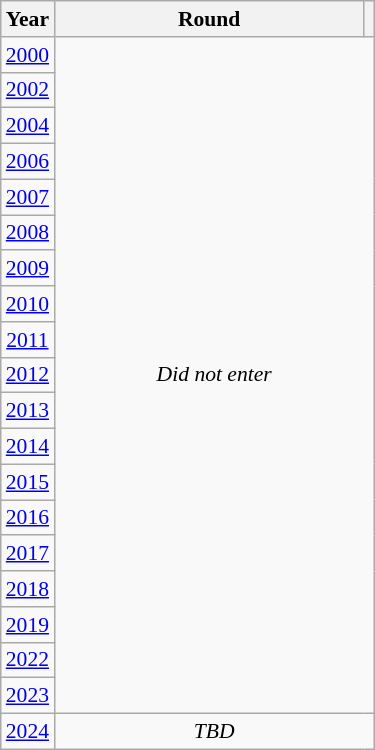<table class="wikitable" style="text-align: center; font-size:90%">
<tr>
<th>Year</th>
<th style="width:200px">Round</th>
<th></th>
</tr>
<tr>
<td><a href='#'>2000</a></td>
<td colspan="2" rowspan="19"><em>Did not enter</em></td>
</tr>
<tr>
<td><a href='#'>2002</a></td>
</tr>
<tr>
<td><a href='#'>2004</a></td>
</tr>
<tr>
<td><a href='#'>2006</a></td>
</tr>
<tr>
<td><a href='#'>2007</a></td>
</tr>
<tr>
<td><a href='#'>2008</a></td>
</tr>
<tr>
<td><a href='#'>2009</a></td>
</tr>
<tr>
<td><a href='#'>2010</a></td>
</tr>
<tr>
<td><a href='#'>2011</a></td>
</tr>
<tr>
<td><a href='#'>2012</a></td>
</tr>
<tr>
<td><a href='#'>2013</a></td>
</tr>
<tr>
<td><a href='#'>2014</a></td>
</tr>
<tr>
<td><a href='#'>2015</a></td>
</tr>
<tr>
<td><a href='#'>2016</a></td>
</tr>
<tr>
<td><a href='#'>2017</a></td>
</tr>
<tr>
<td><a href='#'>2018</a></td>
</tr>
<tr>
<td><a href='#'>2019</a></td>
</tr>
<tr>
<td><a href='#'>2022</a></td>
</tr>
<tr>
<td><a href='#'>2023</a></td>
</tr>
<tr>
<td><a href='#'>2024</a></td>
<td colspan="2"><em>TBD</em></td>
</tr>
</table>
